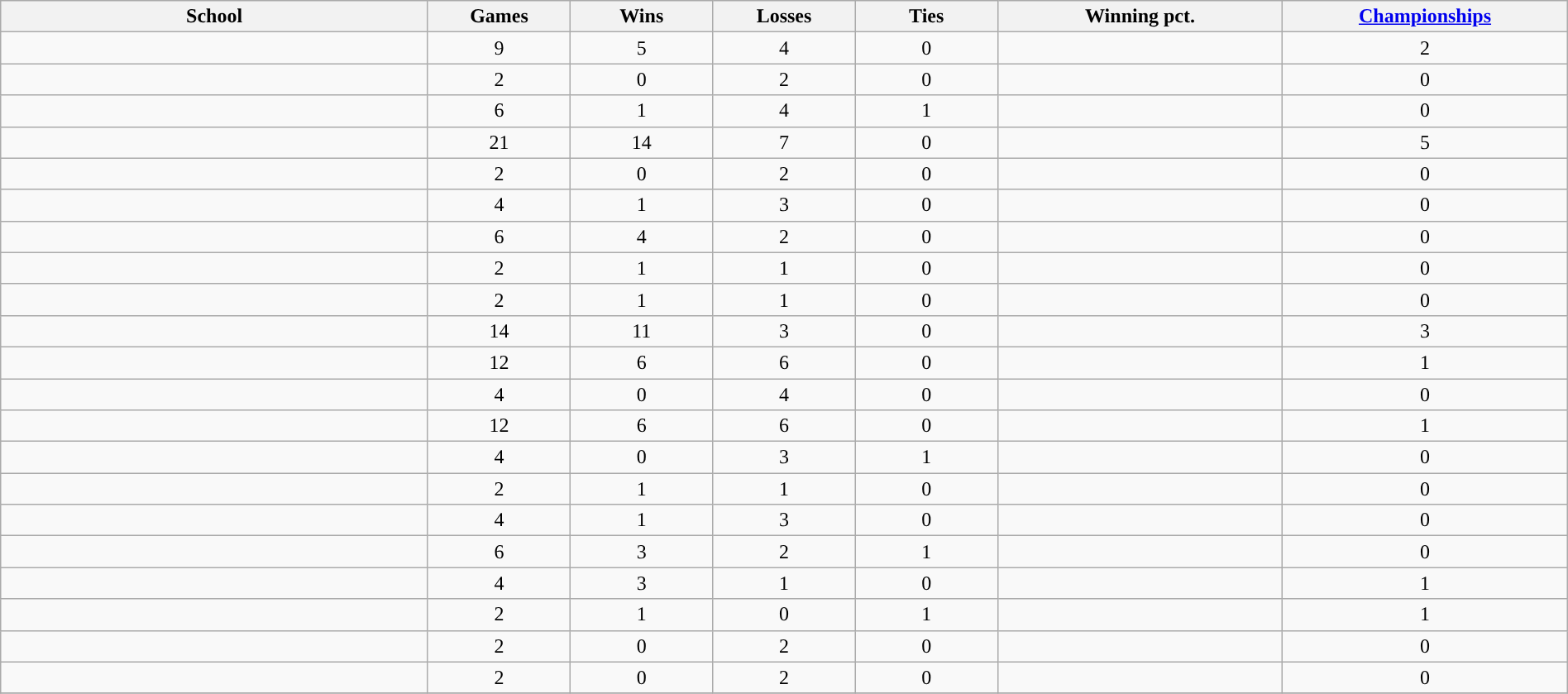<table class="wikitable sortable" style="text-align:center" width=100%>
<tr>
<th width=15%>School</th>
<th width=5%>Games</th>
<th width=5%>Wins</th>
<th width=5%>Losses</th>
<th width=5%>Ties</th>
<th width=10%>Winning pct.</th>
<th width=10%><a href='#'>Championships</a></th>
</tr>
<tr>
<td><strong><a href='#'></a></strong></td>
<td>9</td>
<td>5</td>
<td>4</td>
<td>0</td>
<td></td>
<td>2</td>
</tr>
<tr>
<td><strong></strong></td>
<td>2</td>
<td>0</td>
<td>2</td>
<td>0</td>
<td></td>
<td>0</td>
</tr>
<tr>
<td><strong><a href='#'></a></strong></td>
<td>6</td>
<td>1</td>
<td>4</td>
<td>1</td>
<td></td>
<td>0</td>
</tr>
<tr>
<td><strong><a href='#'></a></strong></td>
<td>21</td>
<td>14</td>
<td>7</td>
<td>0</td>
<td></td>
<td>5</td>
</tr>
<tr>
<td><strong></strong></td>
<td>2</td>
<td>0</td>
<td>2</td>
<td>0</td>
<td></td>
<td>0</td>
</tr>
<tr>
<td><strong><a href='#'></a></strong></td>
<td>4</td>
<td>1</td>
<td>3</td>
<td>0</td>
<td></td>
<td>0</td>
</tr>
<tr>
<td><strong></strong></td>
<td>6</td>
<td>4</td>
<td>2</td>
<td>0</td>
<td></td>
<td>0</td>
</tr>
<tr>
<td><strong><a href='#'></a></strong></td>
<td>2</td>
<td>1</td>
<td>1</td>
<td>0</td>
<td></td>
<td>0</td>
</tr>
<tr>
<td><strong><a href='#'></a></strong></td>
<td>2</td>
<td>1</td>
<td>1</td>
<td>0</td>
<td></td>
<td>0</td>
</tr>
<tr>
<td><strong><a href='#'></a></strong></td>
<td>14</td>
<td>11</td>
<td>3</td>
<td>0</td>
<td></td>
<td>3</td>
</tr>
<tr>
<td><strong></strong></td>
<td>12</td>
<td>6</td>
<td>6</td>
<td>0</td>
<td></td>
<td>1</td>
</tr>
<tr>
<td><strong><a href='#'></a></strong></td>
<td>4</td>
<td>0</td>
<td>4</td>
<td>0</td>
<td></td>
<td>0</td>
</tr>
<tr>
<td><strong></strong></td>
<td>12</td>
<td>6</td>
<td>6</td>
<td>0</td>
<td></td>
<td>1</td>
</tr>
<tr>
<td><strong></strong></td>
<td>4</td>
<td>0</td>
<td>3</td>
<td>1</td>
<td></td>
<td>0</td>
</tr>
<tr>
<td><strong><a href='#'></a></strong></td>
<td>2</td>
<td>1</td>
<td>1</td>
<td>0</td>
<td></td>
<td>0</td>
</tr>
<tr>
<td><strong></strong></td>
<td>4</td>
<td>1</td>
<td>3</td>
<td>0</td>
<td></td>
<td>0</td>
</tr>
<tr>
<td><strong><a href='#'></a></strong></td>
<td>6</td>
<td>3</td>
<td>2</td>
<td>1</td>
<td></td>
<td>0</td>
</tr>
<tr>
<td><strong><a href='#'></a></strong></td>
<td>4</td>
<td>3</td>
<td>1</td>
<td>0</td>
<td></td>
<td>1</td>
</tr>
<tr>
<td><strong></strong></td>
<td>2</td>
<td>1</td>
<td>0</td>
<td>1</td>
<td></td>
<td>1</td>
</tr>
<tr>
<td><strong><a href='#'></a></strong></td>
<td>2</td>
<td>0</td>
<td>2</td>
<td>0</td>
<td></td>
<td>0</td>
</tr>
<tr>
<td><strong></strong></td>
<td>2</td>
<td>0</td>
<td>2</td>
<td>0</td>
<td></td>
<td>0</td>
</tr>
<tr>
</tr>
</table>
